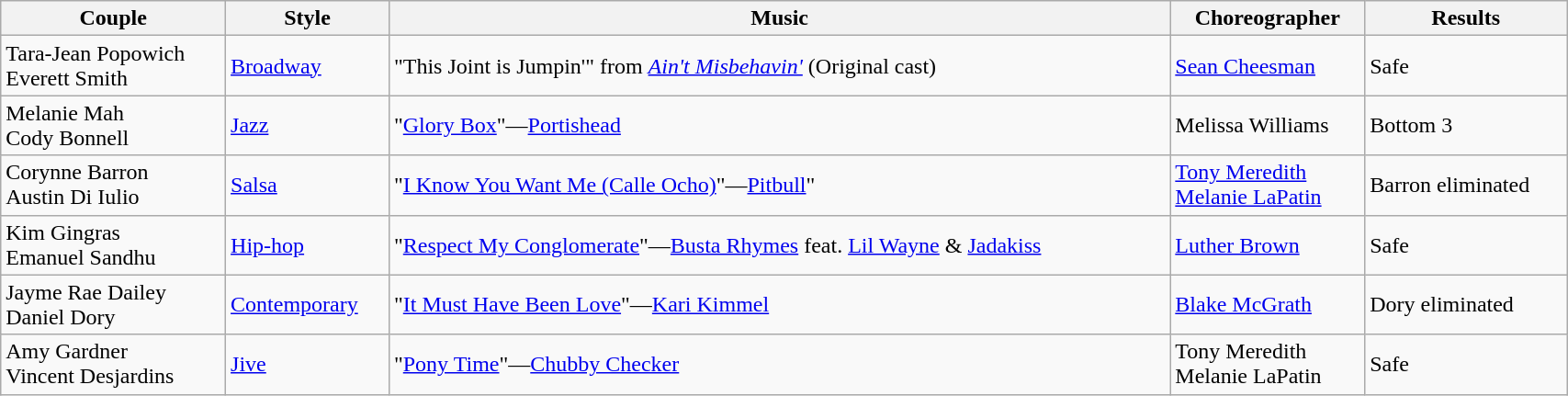<table class="wikitable" width="90%">
<tr>
<th>Couple</th>
<th>Style</th>
<th>Music</th>
<th>Choreographer</th>
<th>Results</th>
</tr>
<tr>
<td>Tara-Jean Popowich<br>Everett Smith</td>
<td><a href='#'>Broadway</a></td>
<td>"This Joint is Jumpin'" from <em><a href='#'>Ain't Misbehavin'</a></em> (Original cast)</td>
<td><a href='#'>Sean Cheesman</a></td>
<td>Safe</td>
</tr>
<tr>
<td>Melanie Mah<br>Cody Bonnell</td>
<td><a href='#'>Jazz</a></td>
<td>"<a href='#'>Glory Box</a>"—<a href='#'>Portishead</a></td>
<td>Melissa Williams</td>
<td>Bottom 3</td>
</tr>
<tr>
<td>Corynne Barron<br>Austin Di Iulio</td>
<td><a href='#'>Salsa</a></td>
<td>"<a href='#'>I Know You Want Me (Calle Ocho)</a>"—<a href='#'>Pitbull</a>"</td>
<td><a href='#'>Tony Meredith</a><br><a href='#'>Melanie LaPatin</a></td>
<td>Barron eliminated</td>
</tr>
<tr>
<td>Kim Gingras<br>Emanuel Sandhu</td>
<td><a href='#'>Hip-hop</a></td>
<td>"<a href='#'>Respect My Conglomerate</a>"—<a href='#'>Busta Rhymes</a> feat. <a href='#'>Lil Wayne</a> & <a href='#'>Jadakiss</a></td>
<td><a href='#'>Luther Brown</a></td>
<td>Safe</td>
</tr>
<tr>
<td>Jayme Rae Dailey<br>Daniel Dory</td>
<td><a href='#'>Contemporary</a></td>
<td>"<a href='#'>It Must Have Been Love</a>"—<a href='#'>Kari Kimmel</a></td>
<td><a href='#'>Blake McGrath</a></td>
<td>Dory eliminated</td>
</tr>
<tr>
<td>Amy Gardner<br>Vincent Desjardins</td>
<td><a href='#'>Jive</a></td>
<td>"<a href='#'>Pony Time</a>"—<a href='#'>Chubby Checker</a></td>
<td>Tony Meredith<br>Melanie LaPatin</td>
<td>Safe</td>
</tr>
</table>
